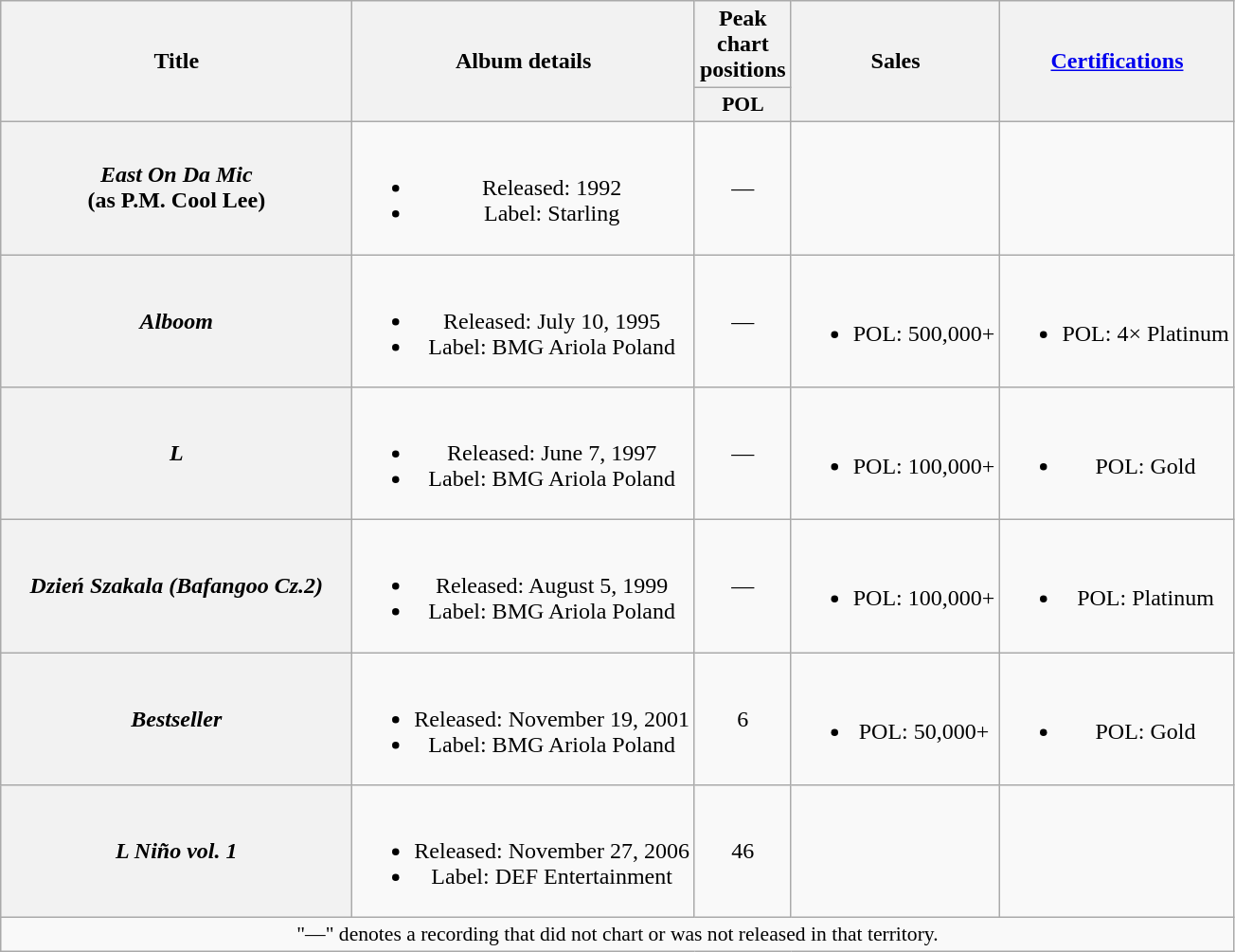<table class="wikitable plainrowheaders" style="text-align:center;">
<tr>
<th scope="col" rowspan="2" style="width:15em;">Title</th>
<th scope="col" rowspan="2">Album details</th>
<th scope="col" colspan="1">Peak chart positions</th>
<th scope="col" rowspan="2">Sales</th>
<th scope="col" rowspan="2"><a href='#'>Certifications</a></th>
</tr>
<tr>
<th scope="col" style="width:3em;font-size:90%;">POL<br></th>
</tr>
<tr>
<th scope="row"><em>East On Da Mic</em><br>(as P.M. Cool Lee)</th>
<td><br><ul><li>Released: 1992</li><li>Label: Starling</li></ul></td>
<td>—</td>
<td></td>
<td></td>
</tr>
<tr>
<th scope="row"><em>Alboom</em></th>
<td><br><ul><li>Released: July 10, 1995</li><li>Label: BMG Ariola Poland</li></ul></td>
<td>—</td>
<td><br><ul><li>POL: 500,000+</li></ul></td>
<td><br><ul><li>POL: 4× Platinum</li></ul></td>
</tr>
<tr>
<th scope="row"><em>L</em></th>
<td><br><ul><li>Released: June 7, 1997</li><li>Label: BMG Ariola Poland</li></ul></td>
<td>—</td>
<td><br><ul><li>POL: 100,000+</li></ul></td>
<td><br><ul><li>POL: Gold</li></ul></td>
</tr>
<tr>
<th scope="row"><em>Dzień Szakala (Bafangoo Cz.2)</em></th>
<td><br><ul><li>Released: August 5, 1999</li><li>Label: BMG Ariola Poland</li></ul></td>
<td>—</td>
<td><br><ul><li>POL: 100,000+</li></ul></td>
<td><br><ul><li>POL: Platinum</li></ul></td>
</tr>
<tr>
<th scope="row"><em>Bestseller</em></th>
<td><br><ul><li>Released: November 19, 2001</li><li>Label: BMG Ariola Poland</li></ul></td>
<td>6</td>
<td><br><ul><li>POL: 50,000+</li></ul></td>
<td><br><ul><li>POL: Gold</li></ul></td>
</tr>
<tr>
<th scope="row"><em>L Niño vol. 1</em></th>
<td><br><ul><li>Released: November 27, 2006</li><li>Label: DEF Entertainment</li></ul></td>
<td>46</td>
<td></td>
<td></td>
</tr>
<tr>
<td colspan="20" style="font-size:90%">"—" denotes a recording that did not chart or was not released in that territory.</td>
</tr>
</table>
